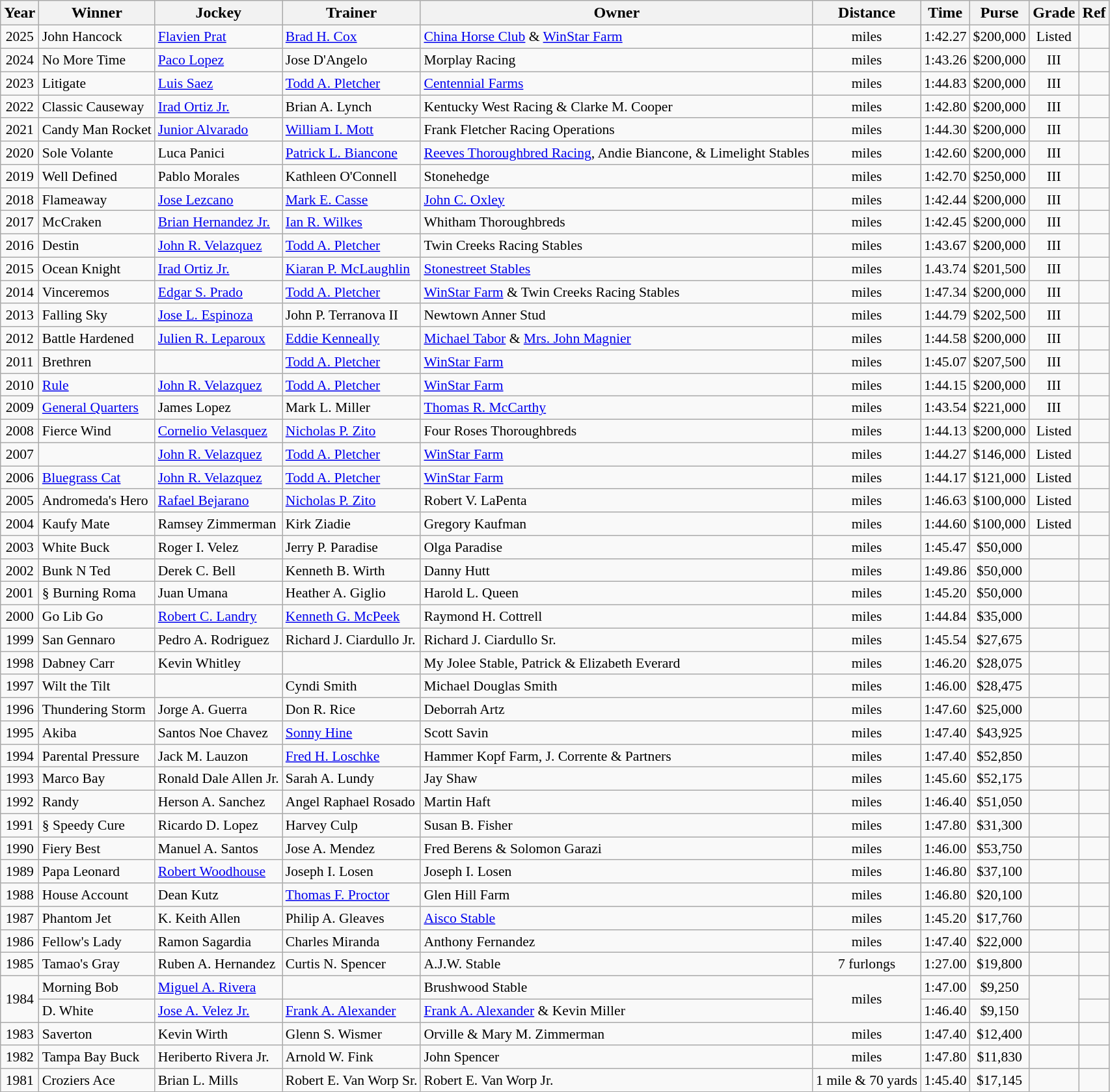<table class="wikitable sortable">
<tr>
<th>Year</th>
<th>Winner</th>
<th>Jockey</th>
<th>Trainer</th>
<th>Owner</th>
<th>Distance</th>
<th>Time</th>
<th>Purse</th>
<th>Grade</th>
<th>Ref</th>
</tr>
<tr style="font-size:90%;">
<td align=center>2025</td>
<td>John Hancock</td>
<td><a href='#'>Flavien Prat</a></td>
<td><a href='#'>Brad H. Cox</a></td>
<td><a href='#'>China Horse Club</a> & <a href='#'>WinStar Farm</a></td>
<td align=center> miles</td>
<td align=center>1:42.27</td>
<td align=center>$200,000</td>
<td align=center>Listed</td>
<td></td>
</tr>
<tr style="font-size:90%;">
<td align=center>2024</td>
<td>No More Time</td>
<td><a href='#'>Paco Lopez</a></td>
<td>Jose D'Angelo</td>
<td>Morplay Racing</td>
<td align=center> miles</td>
<td align=center>1:43.26</td>
<td align=center>$200,000</td>
<td align=center>III</td>
<td></td>
</tr>
<tr style="font-size:90%;">
<td align=center>2023</td>
<td>Litigate</td>
<td><a href='#'>Luis Saez</a></td>
<td><a href='#'>Todd A. Pletcher</a></td>
<td><a href='#'>Centennial Farms</a></td>
<td align=center> miles</td>
<td align=center>1:44.83</td>
<td align=center>$200,000</td>
<td align=center>III</td>
<td></td>
</tr>
<tr style="font-size:90%;">
<td align=center>2022</td>
<td>Classic Causeway</td>
<td><a href='#'>Irad Ortiz Jr.</a></td>
<td>Brian A. Lynch</td>
<td>Kentucky West Racing & Clarke M. Cooper</td>
<td align=center> miles</td>
<td align=center>1:42.80</td>
<td align=center>$200,000</td>
<td align=center>III</td>
<td></td>
</tr>
<tr style="font-size:90%;">
<td align=center>2021</td>
<td>Candy Man Rocket</td>
<td><a href='#'>Junior Alvarado</a></td>
<td><a href='#'>William I. Mott</a></td>
<td>Frank Fletcher Racing Operations</td>
<td align=center> miles</td>
<td align=center>1:44.30</td>
<td align=center>$200,000</td>
<td align=center>III</td>
<td></td>
</tr>
<tr style="font-size:90%;">
<td align=center>2020</td>
<td>Sole Volante</td>
<td>Luca Panici</td>
<td><a href='#'>Patrick L. Biancone</a></td>
<td><a href='#'>Reeves Thoroughbred Racing</a>, Andie Biancone, & Limelight Stables</td>
<td align=center> miles</td>
<td align=center>1:42.60</td>
<td align=center>$200,000</td>
<td align=center>III</td>
<td></td>
</tr>
<tr style="font-size:90%;">
<td align=center>2019</td>
<td>Well Defined</td>
<td>Pablo Morales</td>
<td>Kathleen O'Connell</td>
<td>Stonehedge</td>
<td align=center> miles</td>
<td align=center>1:42.70</td>
<td align=center>$250,000</td>
<td align=center>III</td>
<td></td>
</tr>
<tr style="font-size:90%;">
<td align=center>2018</td>
<td>Flameaway</td>
<td><a href='#'>Jose Lezcano</a></td>
<td><a href='#'>Mark E. Casse</a></td>
<td><a href='#'>John C. Oxley</a></td>
<td align=center> miles</td>
<td align=center>1:42.44</td>
<td align=center>$200,000</td>
<td align=center>III</td>
<td></td>
</tr>
<tr style="font-size:90%;">
<td align=center>2017</td>
<td>McCraken</td>
<td><a href='#'>Brian Hernandez Jr.</a></td>
<td><a href='#'>Ian R. Wilkes</a></td>
<td>Whitham Thoroughbreds</td>
<td align=center> miles</td>
<td align=center>1:42.45</td>
<td align=center>$200,000</td>
<td align=center>III</td>
<td></td>
</tr>
<tr style="font-size:90%;">
<td align=center>2016</td>
<td>Destin</td>
<td><a href='#'>John R. Velazquez</a></td>
<td><a href='#'>Todd A. Pletcher</a></td>
<td>Twin Creeks Racing Stables</td>
<td align=center> miles</td>
<td align=center>1:43.67</td>
<td align=center>$200,000</td>
<td align=center>III</td>
<td></td>
</tr>
<tr style="font-size:90%;">
<td align=center>2015</td>
<td>Ocean Knight</td>
<td><a href='#'>Irad Ortiz Jr.</a></td>
<td><a href='#'>Kiaran P. McLaughlin</a></td>
<td><a href='#'>Stonestreet Stables</a></td>
<td align=center> miles</td>
<td align=center>1.43.74</td>
<td align=center>$201,500</td>
<td align=center>III</td>
<td></td>
</tr>
<tr style="font-size:90%;">
<td align=center>2014</td>
<td>Vinceremos</td>
<td><a href='#'>Edgar S. Prado</a></td>
<td><a href='#'>Todd A. Pletcher</a></td>
<td><a href='#'>WinStar Farm</a> & Twin Creeks Racing Stables</td>
<td align=center> miles</td>
<td align=center>1:47.34</td>
<td align=center>$200,000</td>
<td align=center>III</td>
<td></td>
</tr>
<tr style="font-size:90%;">
<td align=center>2013</td>
<td>Falling Sky</td>
<td><a href='#'>Jose L. Espinoza</a></td>
<td>John P. Terranova II</td>
<td>Newtown Anner Stud</td>
<td align=center> miles</td>
<td align=center>1:44.79</td>
<td align=center>$202,500</td>
<td align=center>III</td>
<td></td>
</tr>
<tr style="font-size:90%;">
<td align=center>2012</td>
<td>Battle Hardened</td>
<td><a href='#'>Julien R. Leparoux</a></td>
<td><a href='#'>Eddie Kenneally</a></td>
<td><a href='#'>Michael Tabor</a> & <a href='#'>Mrs. John Magnier</a></td>
<td align=center> miles</td>
<td align=center>1:44.58</td>
<td align=center>$200,000</td>
<td align=center>III</td>
<td></td>
</tr>
<tr style="font-size:90%;">
<td align=center>2011</td>
<td>Brethren</td>
<td></td>
<td><a href='#'>Todd A. Pletcher</a></td>
<td><a href='#'>WinStar Farm</a></td>
<td align=center> miles</td>
<td align=center>1:45.07</td>
<td align=center>$207,500</td>
<td align=center>III</td>
<td></td>
</tr>
<tr style="font-size:90%;">
<td align=center>2010</td>
<td><a href='#'>Rule</a></td>
<td><a href='#'>John R. Velazquez</a></td>
<td><a href='#'>Todd A. Pletcher</a></td>
<td><a href='#'>WinStar Farm</a></td>
<td align=center> miles</td>
<td align=center>1:44.15</td>
<td align=center>$200,000</td>
<td align=center>III</td>
<td></td>
</tr>
<tr style="font-size:90%;">
<td align=center>2009</td>
<td><a href='#'>General Quarters</a></td>
<td>James Lopez</td>
<td>Mark L. Miller</td>
<td><a href='#'>Thomas R. McCarthy</a></td>
<td align=center> miles</td>
<td align=center>1:43.54</td>
<td align=center>$221,000</td>
<td align=center>III</td>
<td></td>
</tr>
<tr style="font-size:90%;">
<td align=center>2008</td>
<td>Fierce Wind</td>
<td><a href='#'>Cornelio Velasquez</a></td>
<td><a href='#'>Nicholas P. Zito</a></td>
<td>Four Roses Thoroughbreds</td>
<td align=center> miles</td>
<td align=center>1:44.13</td>
<td align=center>$200,000</td>
<td align=center>Listed</td>
<td></td>
</tr>
<tr style="font-size:90%;">
<td align=center>2007</td>
<td></td>
<td><a href='#'>John R. Velazquez</a></td>
<td><a href='#'>Todd A. Pletcher</a></td>
<td><a href='#'>WinStar Farm</a></td>
<td align=center> miles</td>
<td align=center>1:44.27</td>
<td align=center>$146,000</td>
<td align=center>Listed</td>
<td></td>
</tr>
<tr style="font-size:90%;">
<td align=center>2006</td>
<td><a href='#'>Bluegrass Cat</a></td>
<td><a href='#'>John R. Velazquez</a></td>
<td><a href='#'>Todd A. Pletcher</a></td>
<td><a href='#'>WinStar Farm</a></td>
<td align=center> miles</td>
<td align=center>1:44.17</td>
<td align=center>$121,000</td>
<td align=center>Listed</td>
<td></td>
</tr>
<tr style="font-size:90%;">
<td align=center>2005</td>
<td>Andromeda's Hero</td>
<td><a href='#'>Rafael Bejarano</a></td>
<td><a href='#'>Nicholas P. Zito</a></td>
<td>Robert V. LaPenta</td>
<td align=center> miles</td>
<td align=center>1:46.63</td>
<td align=center>$100,000</td>
<td align=center>Listed</td>
<td></td>
</tr>
<tr style="font-size:90%;">
<td align=center>2004</td>
<td>Kaufy Mate</td>
<td>Ramsey Zimmerman</td>
<td>Kirk Ziadie</td>
<td>Gregory Kaufman</td>
<td align=center> miles</td>
<td align=center>1:44.60</td>
<td align=center>$100,000</td>
<td align=center>Listed</td>
<td></td>
</tr>
<tr style="font-size:90%;">
<td align=center>2003</td>
<td>White Buck</td>
<td>Roger I. Velez</td>
<td>Jerry P. Paradise</td>
<td>Olga Paradise</td>
<td align=center> miles</td>
<td align=center>1:45.47</td>
<td align=center>$50,000</td>
<td align=center></td>
<td></td>
</tr>
<tr style="font-size:90%;">
<td align=center>2002</td>
<td>Bunk N Ted</td>
<td>Derek C. Bell</td>
<td>Kenneth B. Wirth</td>
<td>Danny Hutt</td>
<td align=center> miles</td>
<td align=center>1:49.86</td>
<td align=center>$50,000</td>
<td align=center></td>
<td></td>
</tr>
<tr style="font-size:90%;">
<td align=center>2001</td>
<td>§ Burning Roma</td>
<td>Juan Umana</td>
<td>Heather A. Giglio</td>
<td>Harold L. Queen</td>
<td align=center> miles</td>
<td align=center>1:45.20</td>
<td align=center>$50,000</td>
<td align=center></td>
<td></td>
</tr>
<tr style="font-size:90%;">
<td align=center>2000</td>
<td>Go Lib Go</td>
<td><a href='#'>Robert C. Landry</a></td>
<td><a href='#'>Kenneth G. McPeek</a></td>
<td>Raymond H. Cottrell</td>
<td align=center> miles</td>
<td align=center>1:44.84</td>
<td align=center>$35,000</td>
<td align=center></td>
<td></td>
</tr>
<tr style="font-size:90%;">
<td align=center>1999</td>
<td>San Gennaro</td>
<td>Pedro A. Rodriguez</td>
<td>Richard J. Ciardullo Jr.</td>
<td>Richard J. Ciardullo Sr.</td>
<td align=center> miles</td>
<td align=center>1:45.54</td>
<td align=center>$27,675</td>
<td align=center></td>
<td></td>
</tr>
<tr style="font-size:90%;">
<td align=center>1998</td>
<td>Dabney Carr</td>
<td>Kevin Whitley</td>
<td></td>
<td>My Jolee Stable, Patrick & Elizabeth Everard</td>
<td align=center> miles</td>
<td align=center>1:46.20</td>
<td align=center>$28,075</td>
<td align=center></td>
<td></td>
</tr>
<tr style="font-size:90%;">
<td align=center>1997</td>
<td>Wilt the Tilt</td>
<td></td>
<td>Cyndi Smith</td>
<td>Michael Douglas Smith</td>
<td align=center> miles</td>
<td align=center>1:46.00</td>
<td align=center>$28,475</td>
<td align=center></td>
<td></td>
</tr>
<tr style="font-size:90%;">
<td align=center>1996</td>
<td>Thundering Storm</td>
<td>Jorge A. Guerra</td>
<td>Don R. Rice</td>
<td>Deborrah Artz</td>
<td align=center> miles</td>
<td align=center>1:47.60</td>
<td align=center>$25,000</td>
<td align=center></td>
<td></td>
</tr>
<tr style="font-size:90%;">
<td align=center>1995</td>
<td>Akiba</td>
<td>Santos Noe Chavez</td>
<td><a href='#'>Sonny Hine</a></td>
<td>Scott Savin</td>
<td align=center> miles</td>
<td align=center>1:47.40</td>
<td align=center>$43,925</td>
<td align=center></td>
<td></td>
</tr>
<tr style="font-size:90%;">
<td align=center>1994</td>
<td>Parental Pressure</td>
<td>Jack M. Lauzon</td>
<td><a href='#'>Fred H. Loschke</a></td>
<td>Hammer Kopf Farm, J. Corrente & Partners</td>
<td align=center> miles</td>
<td align=center>1:47.40</td>
<td align=center>$52,850</td>
<td align=center></td>
<td></td>
</tr>
<tr style="font-size:90%;">
<td align=center>1993</td>
<td>Marco Bay</td>
<td>Ronald Dale Allen Jr.</td>
<td>Sarah A. Lundy</td>
<td>Jay Shaw</td>
<td align=center> miles</td>
<td align=center>1:45.60</td>
<td align=center>$52,175</td>
<td align=center></td>
<td></td>
</tr>
<tr style="font-size:90%;">
<td align=center>1992</td>
<td>Randy</td>
<td>Herson A. Sanchez</td>
<td>Angel Raphael Rosado</td>
<td>Martin Haft</td>
<td align=center> miles</td>
<td align=center>1:46.40</td>
<td align=center>$51,050</td>
<td align=center></td>
<td></td>
</tr>
<tr style="font-size:90%;">
<td align=center>1991</td>
<td>§ Speedy Cure</td>
<td>Ricardo D. Lopez</td>
<td>Harvey Culp</td>
<td>Susan B. Fisher</td>
<td align=center> miles</td>
<td align=center>1:47.80</td>
<td align=center>$31,300</td>
<td align=center></td>
<td></td>
</tr>
<tr style="font-size:90%;">
<td align=center>1990</td>
<td>Fiery Best</td>
<td>Manuel A. Santos</td>
<td>Jose A. Mendez</td>
<td>Fred Berens & Solomon Garazi</td>
<td align=center> miles</td>
<td align=center>1:46.00</td>
<td align=center>$53,750</td>
<td align=center></td>
<td></td>
</tr>
<tr style="font-size:90%;">
<td align=center>1989</td>
<td>Papa Leonard</td>
<td><a href='#'>Robert Woodhouse</a></td>
<td>Joseph I. Losen</td>
<td>Joseph I. Losen</td>
<td align=center> miles</td>
<td align=center>1:46.80</td>
<td align=center>$37,100</td>
<td align=center></td>
<td></td>
</tr>
<tr style="font-size:90%;">
<td align=center>1988</td>
<td>House Account</td>
<td>Dean Kutz</td>
<td><a href='#'>Thomas F. Proctor</a></td>
<td>Glen Hill Farm</td>
<td align=center> miles</td>
<td align=center>1:46.80</td>
<td align=center>$20,100</td>
<td align=center></td>
<td></td>
</tr>
<tr style="font-size:90%;">
<td align=center>1987</td>
<td>Phantom Jet</td>
<td>K. Keith Allen</td>
<td>Philip A. Gleaves</td>
<td><a href='#'>Aisco Stable</a></td>
<td align=center> miles</td>
<td align=center>1:45.20</td>
<td align=center>$17,760</td>
<td align=center></td>
<td></td>
</tr>
<tr style="font-size:90%;">
<td align=center>1986</td>
<td>Fellow's Lady</td>
<td>Ramon Sagardia</td>
<td>Charles Miranda</td>
<td>Anthony Fernandez</td>
<td align=center> miles</td>
<td align=center>1:47.40</td>
<td align=center>$22,000</td>
<td align=center></td>
<td></td>
</tr>
<tr style="font-size:90%;">
<td align=center>1985</td>
<td>Tamao's Gray</td>
<td>Ruben A. Hernandez</td>
<td>Curtis N. Spencer</td>
<td>A.J.W. Stable</td>
<td align=center>7 furlongs</td>
<td align=center>1:27.00</td>
<td align=center>$19,800</td>
<td align=center></td>
<td></td>
</tr>
<tr style="font-size:90%;">
<td align=center rowspan=2>1984</td>
<td>Morning Bob</td>
<td><a href='#'>Miguel A. Rivera</a></td>
<td></td>
<td>Brushwood Stable</td>
<td align=center rowspan=2> miles</td>
<td align=center>1:47.00</td>
<td align=center>$9,250</td>
<td align=center rowspan=2></td>
<td></td>
</tr>
<tr style="font-size:90%;">
<td>D. White</td>
<td><a href='#'>Jose A. Velez Jr.</a></td>
<td><a href='#'>Frank A. Alexander</a></td>
<td><a href='#'>Frank A. Alexander</a> & Kevin Miller</td>
<td align=center>1:46.40</td>
<td align=center>$9,150</td>
<td></td>
</tr>
<tr style="font-size:90%;">
<td align=center>1983</td>
<td>Saverton</td>
<td>Kevin Wirth</td>
<td>Glenn S. Wismer</td>
<td>Orville & Mary M. Zimmerman</td>
<td align=center> miles</td>
<td align=center>1:47.40</td>
<td align=center>$12,400</td>
<td align=center></td>
<td></td>
</tr>
<tr style="font-size:90%;">
<td align=center>1982</td>
<td>Tampa Bay Buck</td>
<td>Heriberto Rivera Jr.</td>
<td>Arnold W. Fink</td>
<td>John Spencer</td>
<td align=center> miles</td>
<td align=center>1:47.80</td>
<td align=center>$11,830</td>
<td align=center></td>
<td></td>
</tr>
<tr style="font-size:90%;">
<td align=center>1981</td>
<td>Croziers Ace</td>
<td>Brian L. Mills</td>
<td>Robert E. Van Worp Sr.</td>
<td>Robert E. Van Worp Jr.</td>
<td align=center>1 mile & 70 yards</td>
<td align=center>1:45.40</td>
<td align=center>$17,145</td>
<td align=center></td>
<td></td>
</tr>
</table>
